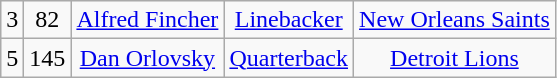<table class="wikitable" style="text-align:center">
<tr>
<td>3</td>
<td>82</td>
<td><a href='#'>Alfred Fincher</a></td>
<td><a href='#'>Linebacker</a></td>
<td><a href='#'>New Orleans Saints</a></td>
</tr>
<tr>
<td>5</td>
<td>145</td>
<td><a href='#'>Dan Orlovsky</a></td>
<td><a href='#'>Quarterback</a></td>
<td><a href='#'>Detroit Lions</a></td>
</tr>
</table>
